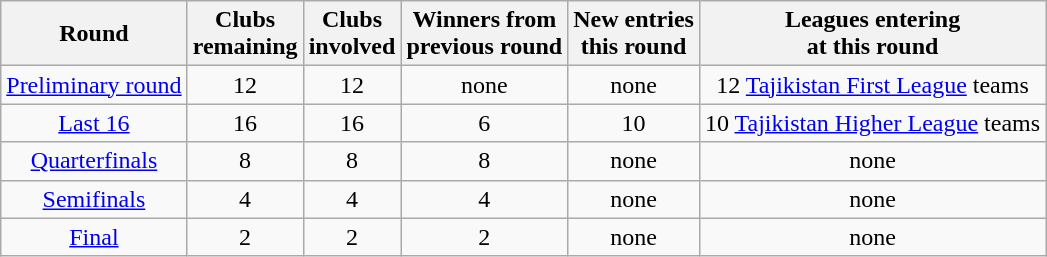<table class="wikitable" style="text-align:center">
<tr>
<th>Round</th>
<th>Clubs<br>remaining</th>
<th>Clubs<br>involved</th>
<th>Winners from<br>previous round</th>
<th>New entries<br>this round</th>
<th>Leagues entering<br>at this round</th>
</tr>
<tr>
<td><a href='#'>Preliminary round</a></td>
<td>12</td>
<td>12</td>
<td>none</td>
<td>none</td>
<td>12 <a href='#'>Tajikistan First League</a> teams</td>
</tr>
<tr>
<td><a href='#'>Last 16</a></td>
<td>16</td>
<td>16</td>
<td>6</td>
<td>10</td>
<td>10 <a href='#'>Tajikistan Higher League</a> teams</td>
</tr>
<tr>
<td><a href='#'>Quarterfinals</a></td>
<td>8</td>
<td>8</td>
<td>8</td>
<td>none</td>
<td>none</td>
</tr>
<tr>
<td><a href='#'>Semifinals</a></td>
<td>4</td>
<td>4</td>
<td>4</td>
<td>none</td>
<td>none</td>
</tr>
<tr>
<td><a href='#'>Final</a></td>
<td>2</td>
<td>2</td>
<td>2</td>
<td>none</td>
<td>none</td>
</tr>
</table>
